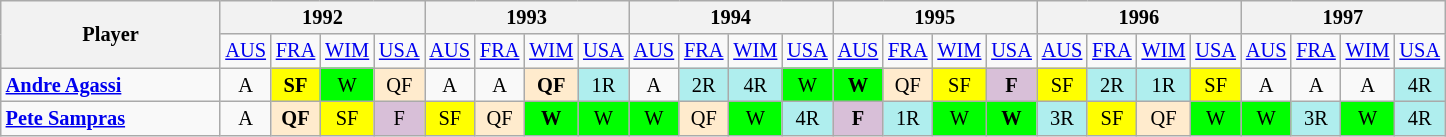<table class=wikitable style=text-align:center;font-size:85%>
<tr>
<th rowspan=2 style=width:140px>Player</th>
<th colspan=4>1992</th>
<th colspan=4>1993</th>
<th colspan=4>1994</th>
<th colspan=4>1995</th>
<th colspan=4>1996</th>
<th colspan=4>1997</th>
</tr>
<tr>
<td><a href='#'>AUS</a></td>
<td><a href='#'>FRA</a></td>
<td><a href='#'>WIM</a></td>
<td><a href='#'>USA</a></td>
<td><a href='#'>AUS</a></td>
<td><a href='#'>FRA</a></td>
<td><a href='#'>WIM</a></td>
<td><a href='#'>USA</a></td>
<td><a href='#'>AUS</a></td>
<td><a href='#'>FRA</a></td>
<td><a href='#'>WIM</a></td>
<td><a href='#'>USA</a></td>
<td><a href='#'>AUS</a></td>
<td><a href='#'>FRA</a></td>
<td><a href='#'>WIM</a></td>
<td><a href='#'>USA</a></td>
<td><a href='#'>AUS</a></td>
<td><a href='#'>FRA</a></td>
<td><a href='#'>WIM</a></td>
<td><a href='#'>USA</a></td>
<td><a href='#'>AUS</a></td>
<td><a href='#'>FRA</a></td>
<td><a href='#'>WIM</a></td>
<td><a href='#'>USA</a></td>
</tr>
<tr>
<td align=left><strong> <a href='#'>Andre Agassi</a></strong></td>
<td>A</td>
<td bgcolor=yellow><strong>SF</strong></td>
<td bgcolor=lime>W</td>
<td bgcolor=ffebcd>QF</td>
<td>A</td>
<td>A</td>
<td bgcolor=ffebcd><strong>QF</strong></td>
<td bgcolor=afeeee>1R</td>
<td>A</td>
<td bgcolor=afeeee>2R</td>
<td bgcolor=afeeee>4R</td>
<td bgcolor=lime>W</td>
<td bgcolor=lime><strong>W</strong></td>
<td bgcolor=ffebcd>QF</td>
<td bgcolor=yellow>SF</td>
<td bgcolor=thistle><strong>F</strong></td>
<td bgcolor=yellow>SF</td>
<td bgcolor=afeeee>2R</td>
<td bgcolor=afeeee>1R</td>
<td bgcolor=yellow>SF</td>
<td>A</td>
<td>A</td>
<td>A</td>
<td bgcolor=afeeee>4R</td>
</tr>
<tr>
<td align=left> <strong><a href='#'>Pete Sampras</a></strong></td>
<td>A</td>
<td bgcolor=ffebcd><strong>QF</strong></td>
<td bgcolor=yellow>SF</td>
<td bgcolor=thistle>F</td>
<td bgcolor=yellow>SF</td>
<td bgcolor=ffebcd>QF</td>
<td bgcolor=lime><strong>W</strong></td>
<td bgcolor=lime>W</td>
<td bgcolor=lime>W</td>
<td bgcolor=ffebcd>QF</td>
<td bgcolor=lime>W</td>
<td bgcolor=afeeee>4R</td>
<td bgcolor=thistle><strong>F</strong></td>
<td bgcolor=afeeee>1R</td>
<td bgcolor=lime>W</td>
<td bgcolor=lime><strong>W</strong></td>
<td bgcolor=afeeee>3R</td>
<td bgcolor=yellow>SF</td>
<td bgcolor=ffebcd>QF</td>
<td bgcolor=lime>W</td>
<td bgcolor=lime>W</td>
<td bgcolor=afeeee>3R</td>
<td bgcolor=lime>W</td>
<td bgcolor=afeeee>4R</td>
</tr>
</table>
